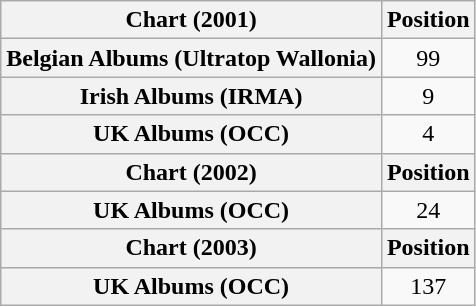<table class="wikitable plainrowheaders" style="text-align:center">
<tr>
<th scope="col">Chart (2001)</th>
<th scope="col">Position</th>
</tr>
<tr>
<th scope="row">Belgian Albums (Ultratop Wallonia)</th>
<td>99</td>
</tr>
<tr>
<th scope="row">Irish Albums (IRMA)</th>
<td>9</td>
</tr>
<tr>
<th scope="row">UK Albums (OCC)</th>
<td>4</td>
</tr>
<tr>
<th scope="col">Chart (2002)</th>
<th scope="col">Position</th>
</tr>
<tr>
<th scope="row">UK Albums (OCC)</th>
<td>24</td>
</tr>
<tr>
<th scope="col">Chart (2003)</th>
<th scope="col">Position</th>
</tr>
<tr>
<th scope="row">UK Albums (OCC)</th>
<td>137</td>
</tr>
</table>
